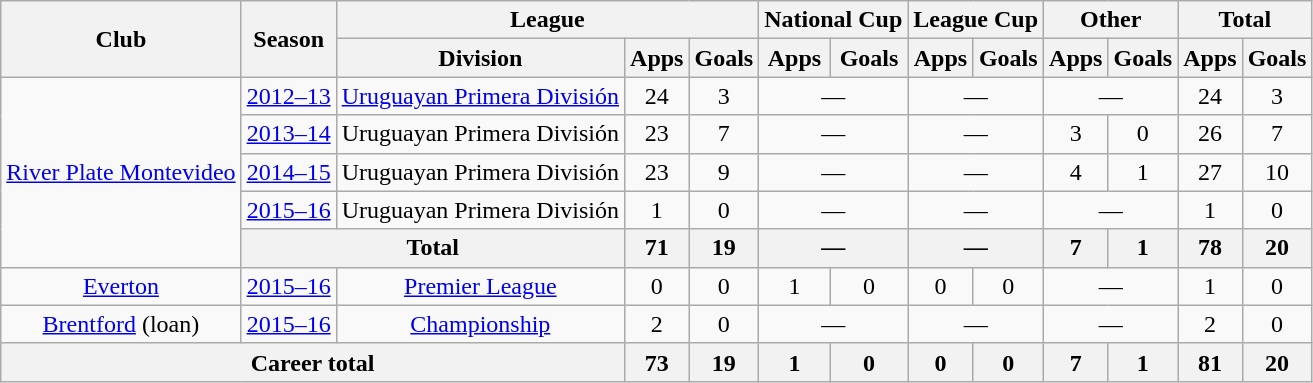<table class="wikitable" style="text-align: center;">
<tr>
<th rowspan=2>Club</th>
<th rowspan=2>Season</th>
<th colspan=3>League</th>
<th colspan=2>National Cup</th>
<th colspan=2>League Cup</th>
<th colspan=2>Other</th>
<th colspan=2>Total</th>
</tr>
<tr>
<th>Division</th>
<th>Apps</th>
<th>Goals</th>
<th>Apps</th>
<th>Goals</th>
<th>Apps</th>
<th>Goals</th>
<th>Apps</th>
<th>Goals</th>
<th>Apps</th>
<th>Goals</th>
</tr>
<tr>
<td rowspan=5><a href='#'>River Plate Montevideo</a></td>
<td><a href='#'>2012–13</a></td>
<td><a href='#'>Uruguayan Primera División</a></td>
<td>24</td>
<td>3</td>
<td colspan="2">—</td>
<td colspan="2">—</td>
<td colspan="2">—</td>
<td>24</td>
<td>3</td>
</tr>
<tr>
<td><a href='#'>2013–14</a></td>
<td>Uruguayan Primera División</td>
<td>23</td>
<td>7</td>
<td colspan="2">—</td>
<td colspan="2">—</td>
<td>3</td>
<td>0</td>
<td>26</td>
<td>7</td>
</tr>
<tr>
<td><a href='#'>2014–15</a></td>
<td>Uruguayan Primera División</td>
<td>23</td>
<td>9</td>
<td colspan="2">—</td>
<td colspan="2">—</td>
<td>4</td>
<td>1</td>
<td>27</td>
<td>10</td>
</tr>
<tr>
<td><a href='#'>2015–16</a></td>
<td>Uruguayan Primera División</td>
<td>1</td>
<td>0</td>
<td colspan="2">—</td>
<td colspan="2">—</td>
<td colspan="2">—</td>
<td>1</td>
<td>0</td>
</tr>
<tr>
<th colspan=2>Total</th>
<th>71</th>
<th>19</th>
<th colspan="2">—</th>
<th colspan="2">—</th>
<th>7</th>
<th>1</th>
<th>78</th>
<th>20</th>
</tr>
<tr>
<td><a href='#'>Everton</a></td>
<td><a href='#'>2015–16</a></td>
<td><a href='#'>Premier League</a></td>
<td>0</td>
<td>0</td>
<td>1</td>
<td>0</td>
<td>0</td>
<td>0</td>
<td colspan="2">—</td>
<td>1</td>
<td>0</td>
</tr>
<tr>
<td><a href='#'>Brentford</a> (loan)</td>
<td><a href='#'>2015–16</a></td>
<td><a href='#'>Championship</a></td>
<td>2</td>
<td>0</td>
<td colspan="2">—</td>
<td colspan="2">—</td>
<td colspan="2">—</td>
<td>2</td>
<td>0</td>
</tr>
<tr>
<th colspan=3>Career total</th>
<th>73</th>
<th>19</th>
<th>1</th>
<th>0</th>
<th>0</th>
<th>0</th>
<th>7</th>
<th>1</th>
<th>81</th>
<th>20</th>
</tr>
</table>
